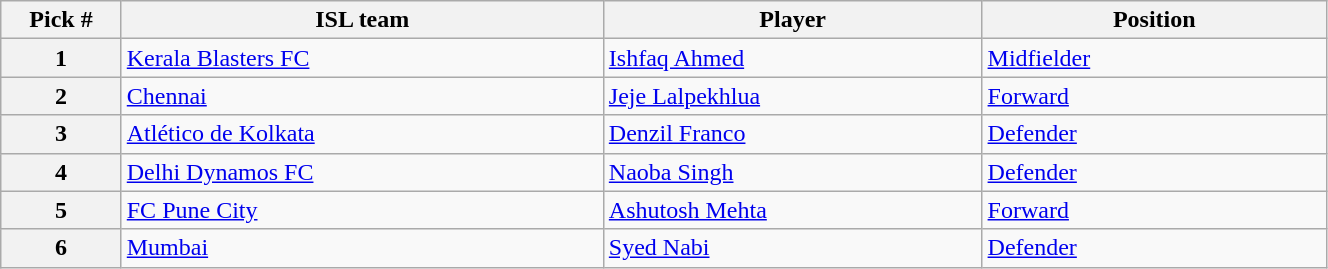<table class="wikitable sortable" style="width:70%">
<tr>
<th width=7%>Pick #</th>
<th width=28%>ISL team</th>
<th width=22%>Player</th>
<th width=20%>Position</th>
</tr>
<tr>
<th>1</th>
<td><a href='#'>Kerala Blasters FC</a></td>
<td><a href='#'>Ishfaq Ahmed</a></td>
<td><a href='#'>Midfielder</a></td>
</tr>
<tr>
<th>2</th>
<td><a href='#'>Chennai</a></td>
<td><a href='#'>Jeje Lalpekhlua</a></td>
<td><a href='#'>Forward</a></td>
</tr>
<tr>
<th>3</th>
<td><a href='#'>Atlético de Kolkata</a></td>
<td><a href='#'>Denzil Franco</a></td>
<td><a href='#'>Defender</a></td>
</tr>
<tr>
<th>4</th>
<td><a href='#'>Delhi Dynamos FC</a></td>
<td><a href='#'>Naoba Singh</a></td>
<td><a href='#'>Defender</a></td>
</tr>
<tr>
<th>5</th>
<td><a href='#'>FC Pune City</a></td>
<td><a href='#'>Ashutosh Mehta</a></td>
<td><a href='#'>Forward</a></td>
</tr>
<tr>
<th>6</th>
<td><a href='#'>Mumbai</a></td>
<td><a href='#'>Syed Nabi</a></td>
<td><a href='#'>Defender</a></td>
</tr>
</table>
